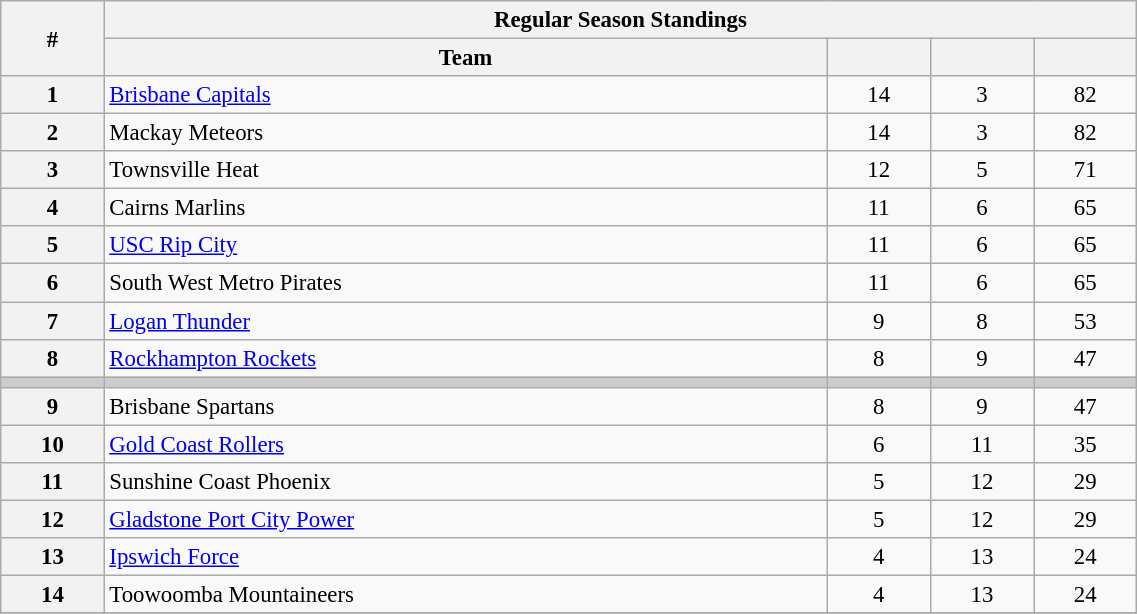<table class="wikitable" width="60%" style="font-size:95%; text-align:center">
<tr>
<th width="5%" rowspan=2>#</th>
<th colspan="5" align="center"><strong>Regular Season Standings</strong></th>
</tr>
<tr>
<th width="35%">Team</th>
<th width="5%"></th>
<th width="5%"></th>
<th width="5%"></th>
</tr>
<tr>
<th>1</th>
<td align=left><a href='#'>Brisbane Capitals</a></td>
<td>14</td>
<td>3</td>
<td>82</td>
</tr>
<tr>
<th>2</th>
<td align=left>Mackay Meteors</td>
<td>14</td>
<td>3</td>
<td>82</td>
</tr>
<tr>
<th>3</th>
<td align=left>Townsville Heat</td>
<td>12</td>
<td>5</td>
<td>71</td>
</tr>
<tr>
<th>4</th>
<td align=left>Cairns Marlins</td>
<td>11</td>
<td>6</td>
<td>65</td>
</tr>
<tr>
<th>5</th>
<td align=left><a href='#'>USC Rip City</a></td>
<td>11</td>
<td>6</td>
<td>65</td>
</tr>
<tr>
<th>6</th>
<td align=left>South West Metro Pirates</td>
<td>11</td>
<td>6</td>
<td>65</td>
</tr>
<tr>
<th>7</th>
<td align=left><a href='#'>Logan Thunder</a></td>
<td>9</td>
<td>8</td>
<td>53</td>
</tr>
<tr>
<th>8</th>
<td align=left><a href='#'>Rockhampton Rockets</a></td>
<td>8</td>
<td>9</td>
<td>47</td>
</tr>
<tr bgcolor="#cccccc">
<td></td>
<td></td>
<td></td>
<td></td>
<td></td>
</tr>
<tr>
<th>9</th>
<td align=left>Brisbane Spartans</td>
<td>8</td>
<td>9</td>
<td>47</td>
</tr>
<tr>
<th>10</th>
<td align=left><a href='#'>Gold Coast Rollers</a></td>
<td>6</td>
<td>11</td>
<td>35</td>
</tr>
<tr>
<th>11</th>
<td align=left>Sunshine Coast Phoenix</td>
<td>5</td>
<td>12</td>
<td>29</td>
</tr>
<tr>
<th>12</th>
<td align=left><a href='#'>Gladstone Port City Power</a></td>
<td>5</td>
<td>12</td>
<td>29</td>
</tr>
<tr>
<th>13</th>
<td align=left><a href='#'>Ipswich Force</a></td>
<td>4</td>
<td>13</td>
<td>24</td>
</tr>
<tr>
<th>14</th>
<td align=left>Toowoomba Mountaineers</td>
<td>4</td>
<td>13</td>
<td>24</td>
</tr>
<tr>
</tr>
</table>
